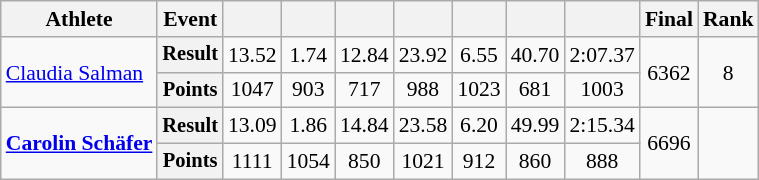<table class=wikitable style=font-size:90%>
<tr>
<th>Athlete</th>
<th>Event</th>
<th></th>
<th></th>
<th></th>
<th></th>
<th></th>
<th></th>
<th></th>
<th>Final</th>
<th>Rank</th>
</tr>
<tr align=center>
<td rowspan=2 align=left><a href='#'>Claudia Salman</a></td>
<th style=font-size:95%>Result</th>
<td>13.52</td>
<td>1.74</td>
<td>12.84</td>
<td>23.92</td>
<td>6.55</td>
<td>40.70 <strong></strong></td>
<td>2:07.37</td>
<td rowspan=2>6362</td>
<td rowspan=2>8</td>
</tr>
<tr align=center>
<th style=font-size:95%>Points</th>
<td>1047</td>
<td>903</td>
<td>717</td>
<td>988</td>
<td>1023</td>
<td>681</td>
<td>1003</td>
</tr>
<tr align=center>
<td rowspan=2 align=left><strong><a href='#'>Carolin Schäfer</a></strong></td>
<th style=font-size:95%>Result</th>
<td>13.09</td>
<td>1.86 <strong></strong></td>
<td>14.84 <strong></strong></td>
<td>23.58</td>
<td>6.20</td>
<td>49.99</td>
<td>2:15.34</td>
<td rowspan=2>6696</td>
<td rowspan=2></td>
</tr>
<tr align=center>
<th style=font-size:95%>Points</th>
<td>1111</td>
<td>1054</td>
<td>850</td>
<td>1021</td>
<td>912</td>
<td>860</td>
<td>888</td>
</tr>
</table>
